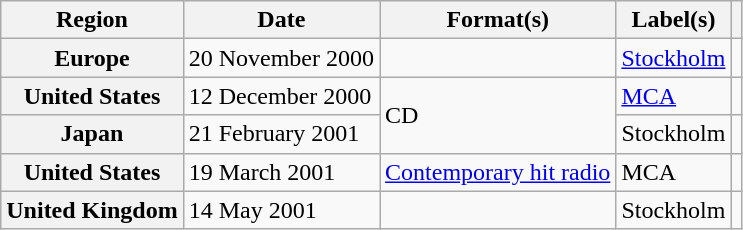<table class="wikitable plainrowheaders">
<tr>
<th scope="col">Region</th>
<th scope="col">Date</th>
<th scope="col">Format(s)</th>
<th scope="col">Label(s)</th>
<th scope="col"></th>
</tr>
<tr>
<th scope="row">Europe</th>
<td>20 November 2000</td>
<td></td>
<td><a href='#'>Stockholm</a></td>
<td></td>
</tr>
<tr>
<th scope="row">United States</th>
<td>12 December 2000</td>
<td rowspan="2">CD</td>
<td><a href='#'>MCA</a></td>
<td></td>
</tr>
<tr>
<th scope="row">Japan</th>
<td>21 February 2001</td>
<td>Stockholm</td>
<td></td>
</tr>
<tr>
<th scope="row">United States</th>
<td>19 March 2001</td>
<td><a href='#'>Contemporary hit radio</a></td>
<td>MCA</td>
<td></td>
</tr>
<tr>
<th scope="row">United Kingdom</th>
<td>14 May 2001</td>
<td></td>
<td>Stockholm</td>
<td></td>
</tr>
</table>
